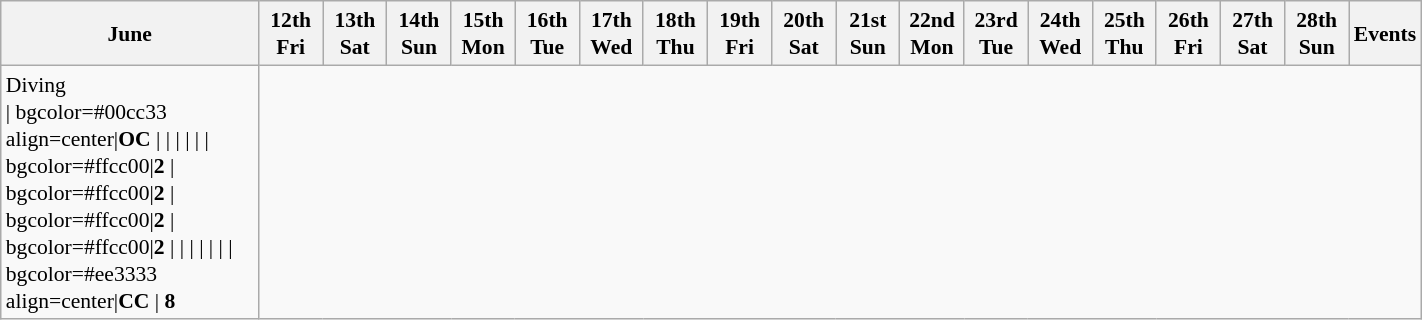<table class="wikitable" style="margin:0.9em auto; font-size:90%; line-height:1.25em; width:75%;">
<tr>
<th colspan=2>June</th>
<th style="width:2.5em">12th<br>Fri</th>
<th style="width:2.5em">13th<br>Sat</th>
<th style="width:2.5em">14th<br>Sun</th>
<th style="width:2.5em">15th<br>Mon</th>
<th style="width:2.5em">16th<br>Tue</th>
<th style="width:2.5em">17th<br>Wed</th>
<th style="width:2.5em">18th<br>Thu</th>
<th style="width:2.5em">19th<br>Fri</th>
<th style="width:2.5em">20th<br>Sat</th>
<th style="width:2.5em">21st<br>Sun</th>
<th style="width:2.5em">22nd<br>Mon</th>
<th style="width:2.5em">23rd<br>Tue</th>
<th style="width:2.5em">24th<br>Wed</th>
<th style="width:2.5em">25th<br>Thu</th>
<th style="width:2.5em">26th<br>Fri</th>
<th style="width:2.5em">27th<br>Sat</th>
<th style="width:2.5em">28th<br>Sun</th>
<th>Events</th>
</tr>
<tr align="center">
<td colspan=2 align="left"> Diving<br>| bgcolor=#00cc33 align=center|<strong>OC</strong>
| 
| 
| 
| 
| 
| bgcolor=#ffcc00|<strong>2</strong>
| bgcolor=#ffcc00|<strong>2</strong>
| bgcolor=#ffcc00|<strong>2</strong>
| bgcolor=#ffcc00|<strong>2</strong>
| 
| 
| 
| 
| 
| 
| bgcolor=#ee3333 align=center|<strong>CC</strong>
| <strong>8</strong></td>
</tr>
</table>
